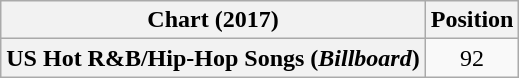<table class="wikitable plainrowheaders" style="text-align:center">
<tr>
<th scope="col">Chart (2017)</th>
<th scope="col">Position</th>
</tr>
<tr>
<th scope="row">US Hot R&B/Hip-Hop Songs (<em>Billboard</em>)</th>
<td>92</td>
</tr>
</table>
